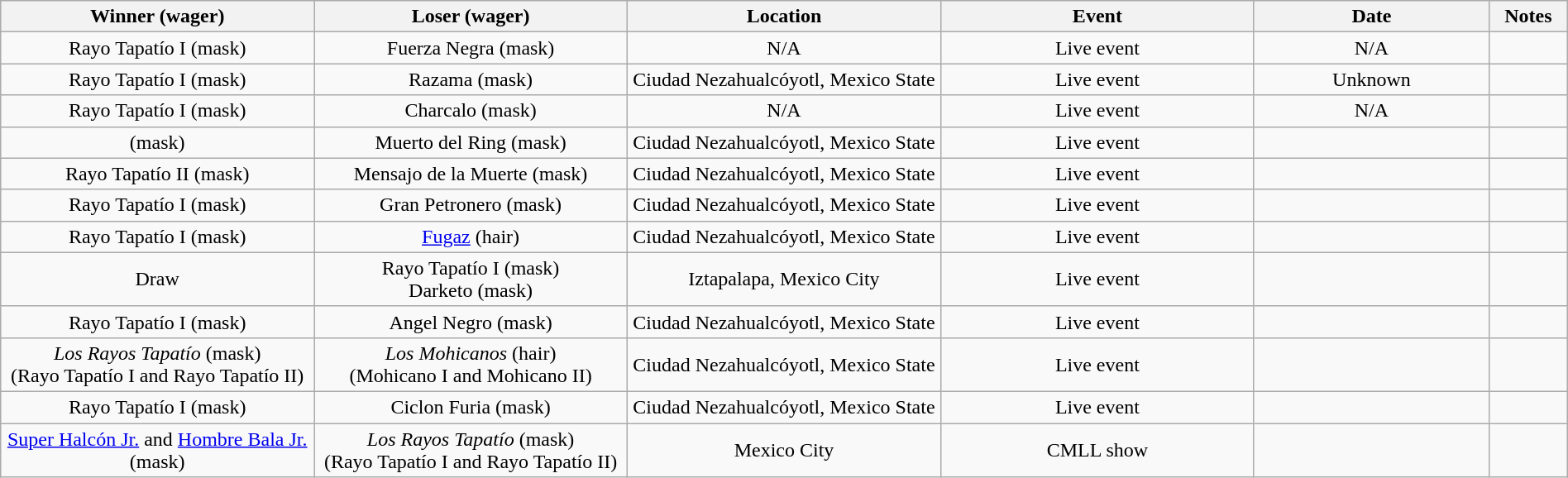<table class="wikitable sortable" width=100%  style="text-align: center">
<tr>
<th width=20% scope="col">Winner (wager)</th>
<th width=20% scope="col">Loser (wager)</th>
<th width=20% scope="col">Location</th>
<th width=20% scope="col">Event</th>
<th width=15% scope="col">Date</th>
<th class="unsortable" width=5% scope="col">Notes</th>
</tr>
<tr>
<td>Rayo Tapatío I  (mask)</td>
<td>Fuerza Negra (mask)</td>
<td>N/A</td>
<td>Live event</td>
<td>N/A</td>
<td></td>
</tr>
<tr>
<td>Rayo Tapatío I (mask)</td>
<td>Razama (mask)</td>
<td>Ciudad Nezahualcóyotl, Mexico State</td>
<td>Live event</td>
<td>Unknown</td>
<td></td>
</tr>
<tr>
<td>Rayo Tapatío I (mask)</td>
<td>Charcalo (mask)</td>
<td>N/A</td>
<td>Live event</td>
<td>N/A</td>
<td></td>
</tr>
<tr>
<td Rayo Tapatío I>(mask)</td>
<td>Muerto del Ring (mask)</td>
<td>Ciudad Nezahualcóyotl, Mexico State</td>
<td>Live event</td>
<td></td>
<td></td>
</tr>
<tr>
<td>Rayo Tapatío II (mask)</td>
<td>Mensajo de la Muerte (mask)</td>
<td>Ciudad Nezahualcóyotl, Mexico State</td>
<td>Live event</td>
<td></td>
<td></td>
</tr>
<tr>
<td>Rayo Tapatío I (mask)</td>
<td>Gran Petronero (mask)</td>
<td>Ciudad Nezahualcóyotl, Mexico State</td>
<td>Live event</td>
<td></td>
<td></td>
</tr>
<tr>
<td>Rayo Tapatío I (mask)</td>
<td><a href='#'>Fugaz</a> (hair)</td>
<td>Ciudad Nezahualcóyotl, Mexico State</td>
<td>Live event</td>
<td></td>
<td><br></td>
</tr>
<tr>
<td>Draw</td>
<td>Rayo Tapatío I (mask)<br>Darketo (mask)</td>
<td>Iztapalapa, Mexico City</td>
<td>Live event</td>
<td></td>
<td></td>
</tr>
<tr>
<td>Rayo Tapatío I (mask)</td>
<td>Angel Negro (mask)</td>
<td>Ciudad Nezahualcóyotl, Mexico State</td>
<td>Live event</td>
<td></td>
<td></td>
</tr>
<tr>
<td><em>Los Rayos Tapatío</em> (mask)<br> (Rayo Tapatío I and Rayo Tapatío II)</td>
<td><em>Los Mohicanos</em> (hair)<br>(Mohicano I and Mohicano II)</td>
<td>Ciudad Nezahualcóyotl, Mexico State</td>
<td>Live event</td>
<td></td>
<td></td>
</tr>
<tr>
<td>Rayo Tapatío I (mask)</td>
<td>Ciclon Furia (mask)</td>
<td>Ciudad Nezahualcóyotl, Mexico State</td>
<td>Live event</td>
<td></td>
<td></td>
</tr>
<tr>
<td><a href='#'>Super Halcón Jr.</a> and <a href='#'>Hombre Bala Jr.</a> (mask)</td>
<td><em>Los Rayos Tapatío</em> (mask)<br>(Rayo Tapatío I and Rayo Tapatío II)</td>
<td>Mexico City</td>
<td>CMLL show</td>
<td></td>
<td></td>
</tr>
</table>
